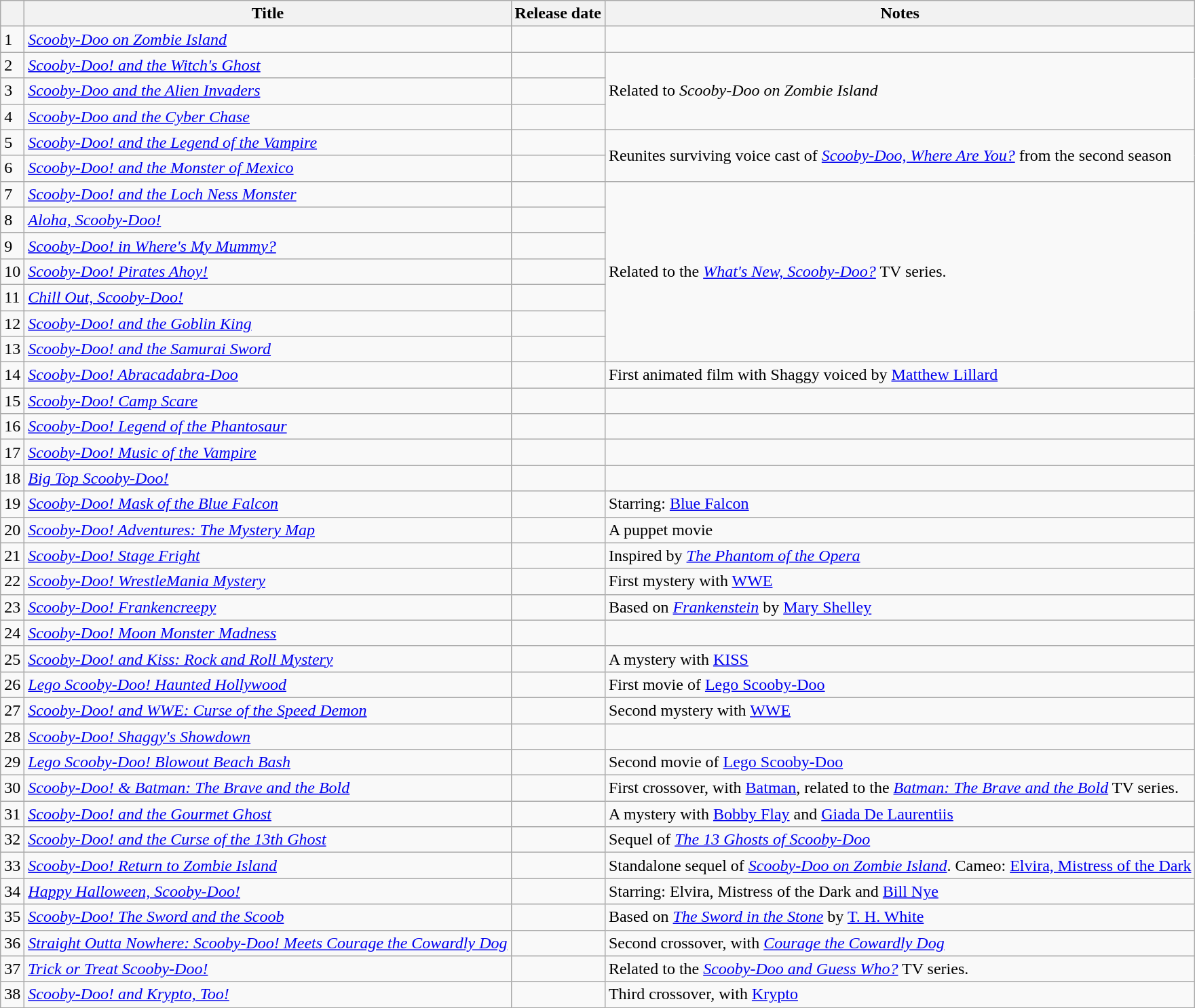<table class="wikitable sortable">
<tr>
<th></th>
<th>Title</th>
<th>Release date</th>
<th>Notes</th>
</tr>
<tr>
<td>1</td>
<td><em><a href='#'>Scooby-Doo on Zombie Island</a></em></td>
<td></td>
<td></td>
</tr>
<tr>
<td>2</td>
<td><em><a href='#'>Scooby-Doo! and the Witch's Ghost</a></em></td>
<td></td>
<td rowspan=3>Related to <em>Scooby-Doo on Zombie Island</em></td>
</tr>
<tr>
<td>3</td>
<td><em><a href='#'>Scooby-Doo and the Alien Invaders</a></em></td>
<td></td>
</tr>
<tr>
<td>4</td>
<td><em><a href='#'>Scooby-Doo and the Cyber Chase</a></em></td>
<td></td>
</tr>
<tr>
<td>5</td>
<td><em><a href='#'>Scooby-Doo! and the Legend of the Vampire</a></em></td>
<td></td>
<td rowspan=2>Reunites surviving voice cast of <em><a href='#'>Scooby-Doo, Where Are You?</a></em> from the second season</td>
</tr>
<tr>
<td>6</td>
<td><em><a href='#'>Scooby-Doo! and the Monster of Mexico</a></em></td>
<td></td>
</tr>
<tr>
<td>7</td>
<td><em><a href='#'>Scooby-Doo! and the Loch Ness Monster</a></em></td>
<td></td>
<td rowspan=7>Related to the <em><a href='#'>What's New, Scooby-Doo?</a></em> TV series.</td>
</tr>
<tr>
<td>8</td>
<td><em><a href='#'>Aloha, Scooby-Doo!</a></em></td>
<td></td>
</tr>
<tr>
<td>9</td>
<td><em><a href='#'>Scooby-Doo! in Where's My Mummy?</a></em></td>
<td></td>
</tr>
<tr>
<td>10</td>
<td><em><a href='#'>Scooby-Doo! Pirates Ahoy!</a></em></td>
<td></td>
</tr>
<tr>
<td>11</td>
<td><em><a href='#'>Chill Out, Scooby-Doo!</a></em></td>
<td></td>
</tr>
<tr>
<td>12</td>
<td><em><a href='#'>Scooby-Doo! and the Goblin King</a></em></td>
<td></td>
</tr>
<tr>
<td>13</td>
<td><em><a href='#'>Scooby-Doo! and the Samurai Sword</a></em></td>
<td></td>
</tr>
<tr>
<td>14</td>
<td><em><a href='#'>Scooby-Doo! Abracadabra-Doo</a></em></td>
<td></td>
<td>First animated film with Shaggy voiced by <a href='#'>Matthew Lillard</a></td>
</tr>
<tr>
<td>15</td>
<td><em><a href='#'>Scooby-Doo! Camp Scare</a></em></td>
<td></td>
<td></td>
</tr>
<tr>
<td>16</td>
<td><em><a href='#'>Scooby-Doo! Legend of the Phantosaur</a></em></td>
<td></td>
<td></td>
</tr>
<tr>
<td>17</td>
<td><em><a href='#'>Scooby-Doo! Music of the Vampire</a></em></td>
<td></td>
<td></td>
</tr>
<tr>
<td>18</td>
<td><em><a href='#'>Big Top Scooby-Doo!</a></em></td>
<td></td>
<td></td>
</tr>
<tr>
<td>19</td>
<td><em><a href='#'>Scooby-Doo! Mask of the Blue Falcon</a></em></td>
<td></td>
<td>Starring: <a href='#'>Blue Falcon</a></td>
</tr>
<tr>
<td>20</td>
<td><em><a href='#'>Scooby-Doo! Adventures: The Mystery Map</a></em></td>
<td></td>
<td>A puppet movie</td>
</tr>
<tr>
<td>21</td>
<td><em><a href='#'>Scooby-Doo! Stage Fright</a></em></td>
<td></td>
<td>Inspired by <em><a href='#'>The Phantom of the Opera</a></em></td>
</tr>
<tr>
<td>22</td>
<td><em><a href='#'>Scooby-Doo! WrestleMania Mystery</a></em></td>
<td></td>
<td>First mystery with <a href='#'>WWE</a></td>
</tr>
<tr>
<td>23</td>
<td><em><a href='#'>Scooby-Doo! Frankencreepy</a></em></td>
<td></td>
<td>Based on <em><a href='#'>Frankenstein</a></em> by <a href='#'>Mary Shelley</a></td>
</tr>
<tr>
<td>24</td>
<td><em><a href='#'>Scooby-Doo! Moon Monster Madness</a></em></td>
<td></td>
<td></td>
</tr>
<tr>
<td>25</td>
<td><em><a href='#'>Scooby-Doo! and Kiss: Rock and Roll Mystery</a></em></td>
<td></td>
<td>A mystery with <a href='#'>KISS</a></td>
</tr>
<tr>
<td>26</td>
<td><em><a href='#'>Lego Scooby-Doo! Haunted Hollywood</a></em></td>
<td></td>
<td>First movie of <a href='#'>Lego Scooby-Doo</a></td>
</tr>
<tr>
<td>27</td>
<td><em><a href='#'>Scooby-Doo! and WWE: Curse of the Speed Demon</a></em></td>
<td></td>
<td>Second mystery with <a href='#'>WWE</a></td>
</tr>
<tr>
<td>28</td>
<td><em><a href='#'>Scooby-Doo! Shaggy's Showdown</a></em></td>
<td></td>
<td></td>
</tr>
<tr>
<td>29</td>
<td><em><a href='#'>Lego Scooby-Doo! Blowout Beach Bash</a></em></td>
<td></td>
<td>Second movie of <a href='#'>Lego Scooby-Doo</a></td>
</tr>
<tr>
<td>30</td>
<td><em><a href='#'>Scooby-Doo! & Batman: The Brave and the Bold</a></em></td>
<td></td>
<td>First crossover, with <a href='#'>Batman</a>, related to the <em><a href='#'>Batman: The Brave and the Bold</a></em> TV series.</td>
</tr>
<tr>
<td>31</td>
<td><em><a href='#'>Scooby-Doo! and the Gourmet Ghost</a></em></td>
<td></td>
<td>A mystery with <a href='#'>Bobby Flay</a> and <a href='#'>Giada De Laurentiis</a></td>
</tr>
<tr>
<td>32</td>
<td><em><a href='#'>Scooby-Doo! and the Curse of the 13th Ghost</a></em></td>
<td></td>
<td>Sequel of <em><a href='#'>The 13 Ghosts of Scooby-Doo</a></em></td>
</tr>
<tr>
<td>33</td>
<td><em><a href='#'>Scooby-Doo! Return to Zombie Island</a></em></td>
<td></td>
<td>Standalone sequel of <em><a href='#'>Scooby-Doo on Zombie Island</a></em>. Cameo: <a href='#'>Elvira, Mistress of the Dark</a></td>
</tr>
<tr>
<td>34</td>
<td><em><a href='#'>Happy Halloween, Scooby-Doo!</a></em></td>
<td></td>
<td>Starring: Elvira, Mistress of the Dark and <a href='#'>Bill Nye</a></td>
</tr>
<tr>
<td>35</td>
<td><em><a href='#'>Scooby-Doo! The Sword and the Scoob</a></em></td>
<td></td>
<td>Based on <em><a href='#'>The Sword in the Stone</a></em> by <a href='#'>T. H. White</a></td>
</tr>
<tr>
<td>36</td>
<td><em><a href='#'>Straight Outta Nowhere: Scooby-Doo! Meets Courage the Cowardly Dog</a></em></td>
<td></td>
<td>Second crossover, with <em><a href='#'>Courage the Cowardly Dog</a></em></td>
</tr>
<tr>
<td>37</td>
<td><em><a href='#'>Trick or Treat Scooby-Doo!</a></em></td>
<td></td>
<td>Related to the <em><a href='#'>Scooby-Doo and Guess Who?</a></em> TV series.</td>
</tr>
<tr>
<td>38</td>
<td><em><a href='#'>Scooby-Doo! and Krypto, Too!</a></em></td>
<td></td>
<td>Third crossover, with <a href='#'>Krypto</a></td>
</tr>
</table>
